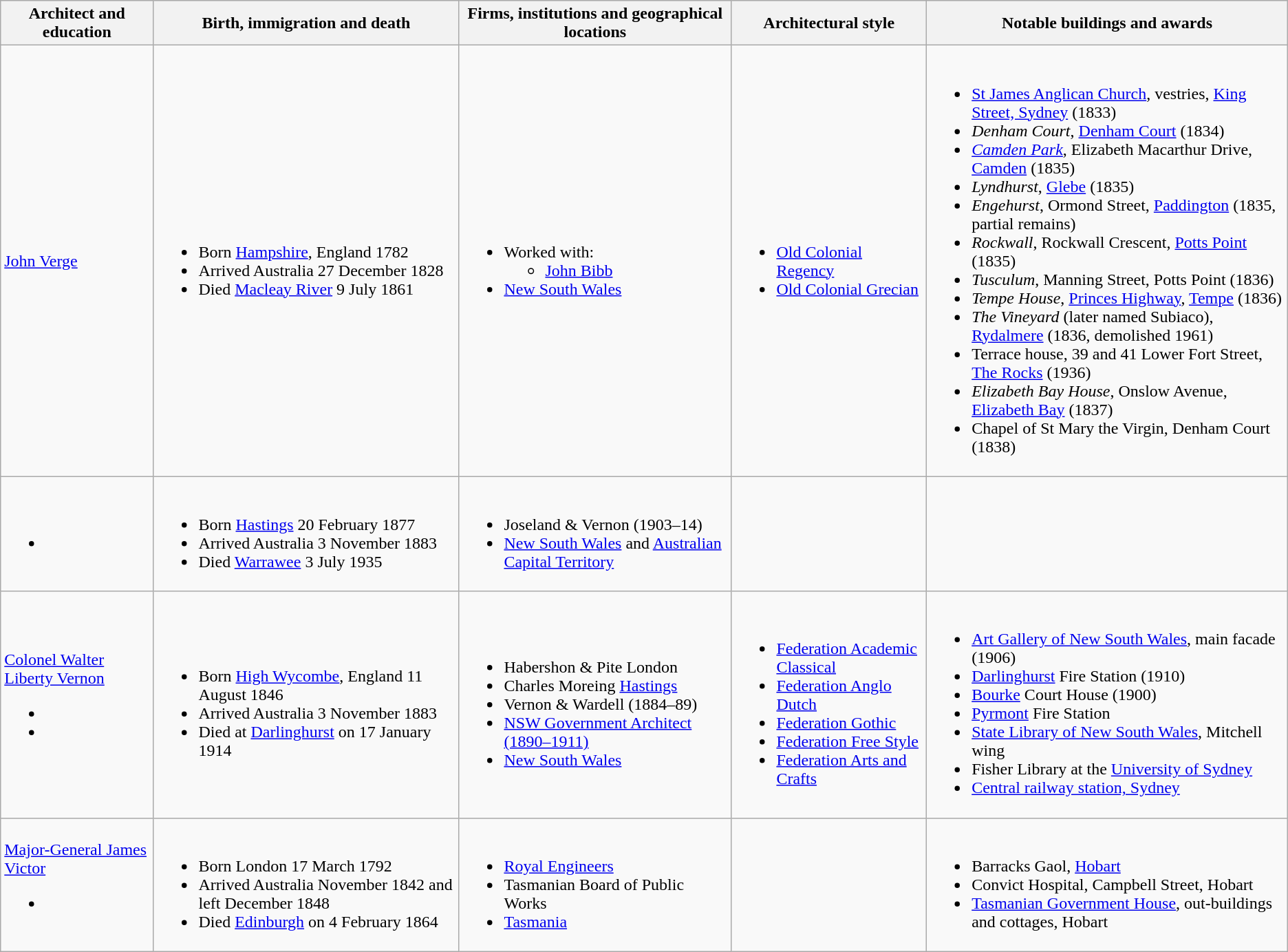<table class="wikitable">
<tr style="background:#efefef;">
<th>Architect and education</th>
<th>Birth, immigration and death</th>
<th>Firms, institutions and geographical locations</th>
<th>Architectural style</th>
<th>Notable buildings and awards</th>
</tr>
<tr>
<td><a href='#'>John Verge</a></td>
<td><br><ul><li>Born <a href='#'>Hampshire</a>, England 1782</li><li>Arrived Australia 27 December 1828</li><li>Died <a href='#'>Macleay River</a> 9 July 1861</li></ul></td>
<td><br><ul><li>Worked with:<ul><li><a href='#'>John Bibb</a></li></ul></li><li><a href='#'>New South Wales</a></li></ul></td>
<td><br><ul><li><a href='#'>Old Colonial Regency</a></li><li><a href='#'>Old Colonial Grecian</a></li></ul></td>
<td><br><ul><li><a href='#'>St James Anglican Church</a>, vestries, <a href='#'>King Street, Sydney</a> (1833)</li><li><em>Denham Court</em>, <a href='#'>Denham Court</a> (1834)</li><li><em><a href='#'>Camden Park</a></em>, Elizabeth Macarthur Drive, <a href='#'>Camden</a> (1835)</li><li><em>Lyndhurst</em>, <a href='#'>Glebe</a> (1835)</li><li><em>Engehurst</em>, Ormond Street, <a href='#'>Paddington</a> (1835, partial remains)</li><li><em>Rockwall</em>, Rockwall Crescent, <a href='#'>Potts Point</a> (1835)</li><li><em>Tusculum</em>, Manning Street, Potts Point (1836)</li><li><em>Tempe House</em>, <a href='#'>Princes Highway</a>, <a href='#'>Tempe</a> (1836)</li><li><em>The Vineyard</em> (later named Subiaco), <a href='#'>Rydalmere</a> (1836, demolished 1961)</li><li>Terrace house, 39 and 41 Lower Fort Street, <a href='#'>The Rocks</a> (1936)</li><li><em>Elizabeth Bay House</em>, Onslow Avenue, <a href='#'>Elizabeth Bay</a> (1837)</li><li>Chapel of St Mary the Virgin, Denham Court (1838)</li></ul></td>
</tr>
<tr>
<td><br><ul><li></li></ul></td>
<td><br><ul><li>Born <a href='#'>Hastings</a> 20 February 1877</li><li>Arrived Australia 3 November 1883</li><li>Died <a href='#'>Warrawee</a> 3 July 1935</li></ul></td>
<td><br><ul><li>Joseland & Vernon (1903–14)</li><li><a href='#'>New South Wales</a> and <a href='#'>Australian Capital Territory</a></li></ul></td>
<td></td>
<td></td>
</tr>
<tr>
<td><a href='#'>Colonel Walter Liberty Vernon</a> <br><ul><li></li><li></li></ul></td>
<td><br><ul><li>Born <a href='#'>High Wycombe</a>, England 11 August 1846</li><li>Arrived Australia 3 November 1883</li><li>Died at <a href='#'>Darlinghurst</a> on 17 January 1914</li></ul></td>
<td><br><ul><li>Habershon & Pite London</li><li>Charles Moreing <a href='#'>Hastings</a></li><li>Vernon & Wardell (1884–89)</li><li><a href='#'>NSW Government Architect<br>(1890–1911)</a></li><li><a href='#'>New South Wales</a></li></ul></td>
<td><br><ul><li><a href='#'>Federation Academic Classical</a></li><li><a href='#'>Federation Anglo Dutch</a></li><li><a href='#'>Federation Gothic</a></li><li><a href='#'>Federation Free Style</a></li><li><a href='#'>Federation Arts and Crafts</a></li></ul></td>
<td><br><ul><li><a href='#'>Art Gallery of New South Wales</a>, main facade (1906)</li><li><a href='#'>Darlinghurst</a> Fire Station (1910)</li><li><a href='#'>Bourke</a> Court House (1900)</li><li><a href='#'>Pyrmont</a> Fire Station</li><li><a href='#'>State Library of New South Wales</a>, Mitchell wing</li><li>Fisher Library at the <a href='#'>University of Sydney</a></li><li><a href='#'>Central railway station, Sydney</a></li></ul></td>
</tr>
<tr>
<td><a href='#'>Major-General James Victor</a><br><ul><li></li></ul></td>
<td><br><ul><li>Born London 17 March 1792</li><li>Arrived Australia November 1842 and left December 1848</li><li>Died <a href='#'>Edinburgh</a> on 4 February 1864</li></ul></td>
<td><br><ul><li><a href='#'>Royal Engineers</a></li><li>Tasmanian Board of Public Works</li><li><a href='#'>Tasmania</a></li></ul></td>
<td></td>
<td><br><ul><li>Barracks Gaol, <a href='#'>Hobart</a></li><li>Convict Hospital, Campbell Street, Hobart</li><li><a href='#'>Tasmanian Government House</a>, out-buildings and cottages, Hobart</li></ul></td>
</tr>
</table>
